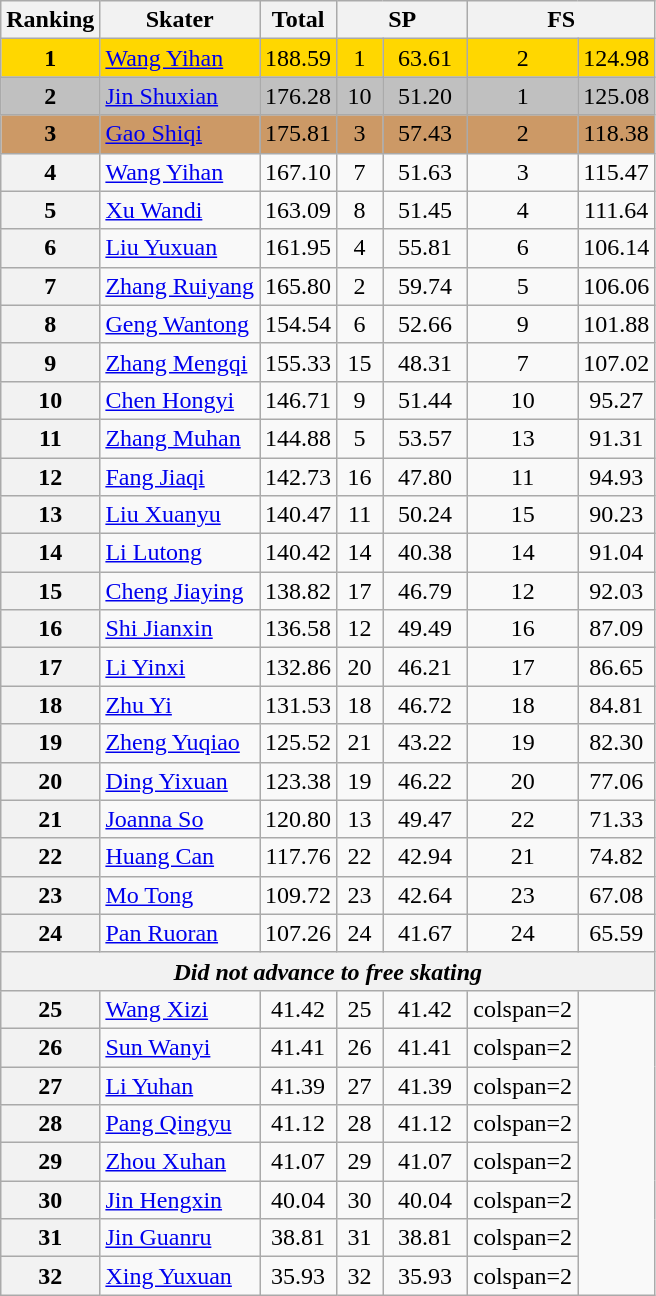<table class="wikitable sortable">
<tr>
<th>Ranking</th>
<th>Skater</th>
<th>Total</th>
<th colspan="2" width="80px">SP </th>
<th colspan="2" width="80px">FS</th>
</tr>
<tr bgcolor="gold">
<td align="center"><strong>1</strong></td>
<td><a href='#'>Wang Yihan</a></td>
<td align="center">188.59</td>
<td align="center">1</td>
<td align="center">63.61</td>
<td align="center">2</td>
<td align="center">124.98</td>
</tr>
<tr bgcolor="silver">
<td align="center"><strong>2</strong></td>
<td><a href='#'>Jin Shuxian</a></td>
<td align="center">176.28</td>
<td align="center">10</td>
<td align="center">51.20</td>
<td align="center">1</td>
<td align="center">125.08</td>
</tr>
<tr bgcolor="cc9966">
<td align="center"><strong>3</strong></td>
<td><a href='#'>Gao Shiqi</a></td>
<td align="center">175.81</td>
<td align="center">3</td>
<td align="center">57.43</td>
<td align="center">2</td>
<td align="center">118.38</td>
</tr>
<tr>
<th>4</th>
<td><a href='#'>Wang Yihan</a></td>
<td align="center">167.10</td>
<td align="center">7</td>
<td align="center">51.63</td>
<td align="center">3</td>
<td align="center">115.47</td>
</tr>
<tr>
<th>5</th>
<td><a href='#'>Xu Wandi</a></td>
<td align="center">163.09</td>
<td align="center">8</td>
<td align="center">51.45</td>
<td align="center">4</td>
<td align="center">111.64</td>
</tr>
<tr>
<th>6</th>
<td><a href='#'>Liu Yuxuan</a></td>
<td align="center">161.95</td>
<td align="center">4</td>
<td align="center">55.81</td>
<td align="center">6</td>
<td align="center">106.14</td>
</tr>
<tr>
<th>7</th>
<td><a href='#'>Zhang Ruiyang</a></td>
<td align="center">165.80</td>
<td align="center">2</td>
<td align="center">59.74</td>
<td align="center">5</td>
<td align="center">106.06</td>
</tr>
<tr>
<th>8</th>
<td><a href='#'>Geng Wantong</a></td>
<td align="center">154.54</td>
<td align="center">6</td>
<td align="center">52.66</td>
<td align="center">9</td>
<td align="center">101.88</td>
</tr>
<tr>
<th>9</th>
<td><a href='#'>Zhang Mengqi</a></td>
<td align="center">155.33</td>
<td align="center">15</td>
<td align="center">48.31</td>
<td align="center">7</td>
<td align="center">107.02</td>
</tr>
<tr>
<th>10</th>
<td><a href='#'>Chen Hongyi</a></td>
<td align="center">146.71</td>
<td align="center">9</td>
<td align="center">51.44</td>
<td align="center">10</td>
<td align="center">95.27</td>
</tr>
<tr>
<th>11</th>
<td><a href='#'>Zhang Muhan</a></td>
<td align="center">144.88</td>
<td align="center">5</td>
<td align="center">53.57</td>
<td align="center">13</td>
<td align="center">91.31</td>
</tr>
<tr>
<th>12</th>
<td><a href='#'>Fang Jiaqi</a></td>
<td align="center">142.73</td>
<td align="center">16</td>
<td align="center">47.80</td>
<td align="center">11</td>
<td align="center">94.93</td>
</tr>
<tr>
<th>13</th>
<td><a href='#'>Liu Xuanyu</a></td>
<td align="center">140.47</td>
<td align="center">11</td>
<td align="center">50.24</td>
<td align="center">15</td>
<td align="center">90.23</td>
</tr>
<tr>
<th>14</th>
<td><a href='#'>Li Lutong</a></td>
<td align="center">140.42</td>
<td align="center">14</td>
<td align="center">40.38</td>
<td align="center">14</td>
<td align="center">91.04</td>
</tr>
<tr>
<th>15</th>
<td><a href='#'>Cheng Jiaying</a></td>
<td align="center">138.82</td>
<td align="center">17</td>
<td align="center">46.79</td>
<td align="center">12</td>
<td align="center">92.03</td>
</tr>
<tr>
<th>16</th>
<td><a href='#'>Shi Jianxin</a></td>
<td align="center">136.58</td>
<td align="center">12</td>
<td align="center">49.49</td>
<td align="center">16</td>
<td align="center">87.09</td>
</tr>
<tr>
<th>17</th>
<td><a href='#'>Li Yinxi</a></td>
<td align="center">132.86</td>
<td align="center">20</td>
<td align="center">46.21</td>
<td align="center">17</td>
<td align="center">86.65</td>
</tr>
<tr>
<th>18</th>
<td><a href='#'>Zhu Yi</a></td>
<td align="center">131.53</td>
<td align="center">18</td>
<td align="center">46.72</td>
<td align="center">18</td>
<td align="center">84.81</td>
</tr>
<tr>
<th>19</th>
<td><a href='#'>Zheng Yuqiao</a></td>
<td align="center">125.52</td>
<td align="center">21</td>
<td align="center">43.22</td>
<td align="center">19</td>
<td align="center">82.30</td>
</tr>
<tr>
<th>20</th>
<td><a href='#'>Ding Yixuan</a></td>
<td align="center">123.38</td>
<td align="center">19</td>
<td align="center">46.22</td>
<td align="center">20</td>
<td align="center">77.06</td>
</tr>
<tr>
<th>21</th>
<td><a href='#'>Joanna So</a></td>
<td align="center">120.80</td>
<td align="center">13</td>
<td align="center">49.47</td>
<td align="center">22</td>
<td align="center">71.33</td>
</tr>
<tr>
<th>22</th>
<td><a href='#'>Huang Can</a></td>
<td align="center">117.76</td>
<td align="center">22</td>
<td align="center">42.94</td>
<td align="center">21</td>
<td align="center">74.82</td>
</tr>
<tr>
<th>23</th>
<td><a href='#'>Mo Tong</a></td>
<td align="center">109.72</td>
<td align="center">23</td>
<td align="center">42.64</td>
<td align="center">23</td>
<td align="center">67.08</td>
</tr>
<tr>
<th>24</th>
<td><a href='#'>Pan Ruoran</a></td>
<td align="center">107.26</td>
<td align="center">24</td>
<td align="center">41.67</td>
<td align="center">24</td>
<td align="center">65.59</td>
</tr>
<tr>
<th colspan="7"><em>Did not advance to free skating</em></th>
</tr>
<tr>
<th>25</th>
<td><a href='#'>Wang Xizi</a></td>
<td align="center">41.42</td>
<td align="center">25</td>
<td align="center">41.42</td>
<td>colspan=2 </td>
</tr>
<tr>
<th>26</th>
<td><a href='#'>Sun Wanyi</a></td>
<td align="center">41.41</td>
<td align="center">26</td>
<td align="center">41.41</td>
<td>colspan=2 </td>
</tr>
<tr>
<th>27</th>
<td><a href='#'>Li Yuhan</a></td>
<td align="center">41.39</td>
<td align="center">27</td>
<td align="center">41.39</td>
<td>colspan=2 </td>
</tr>
<tr>
<th>28</th>
<td><a href='#'>Pang Qingyu</a></td>
<td align="center">41.12</td>
<td align="center">28</td>
<td align="center">41.12</td>
<td>colspan=2 </td>
</tr>
<tr>
<th>29</th>
<td><a href='#'>Zhou Xuhan</a></td>
<td align="center">41.07</td>
<td align="center">29</td>
<td align="center">41.07</td>
<td>colspan=2 </td>
</tr>
<tr>
<th>30</th>
<td><a href='#'>Jin Hengxin</a></td>
<td align="center">40.04</td>
<td align="center">30</td>
<td align="center">40.04</td>
<td>colspan=2 </td>
</tr>
<tr>
<th>31</th>
<td><a href='#'>Jin Guanru</a></td>
<td align="center">38.81</td>
<td align="center">31</td>
<td align="center">38.81</td>
<td>colspan=2 </td>
</tr>
<tr>
<th>32</th>
<td><a href='#'>Xing Yuxuan</a></td>
<td align="center">35.93</td>
<td align="center">32</td>
<td align="center">35.93</td>
<td>colspan=2 </td>
</tr>
</table>
